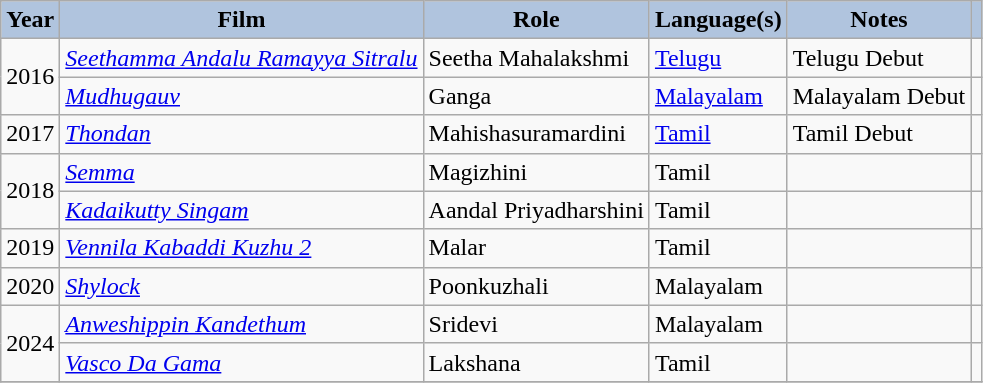<table class="wikitable sortable">
<tr>
<th style="background:#B0C4DE;">Year</th>
<th style="background:#B0C4DE;">Film</th>
<th style="background:#B0C4DE;">Role</th>
<th style="background:#B0C4DE;">Language(s)</th>
<th style="background:#B0C4DE;">Notes</th>
<th style="background:#B0C4DE;"></th>
</tr>
<tr>
<td rowspan=2>2016</td>
<td><em><a href='#'>Seethamma Andalu Ramayya Sitralu</a></em></td>
<td>Seetha Mahalakshmi</td>
<td><a href='#'>Telugu</a></td>
<td>Telugu Debut</td>
<td></td>
</tr>
<tr>
<td><em><a href='#'>Mudhugauv</a></em></td>
<td>Ganga</td>
<td><a href='#'>Malayalam</a></td>
<td>Malayalam Debut</td>
<td></td>
</tr>
<tr>
<td>2017</td>
<td><em><a href='#'>Thondan</a></em></td>
<td>Mahishasuramardini</td>
<td><a href='#'>Tamil</a></td>
<td>Tamil Debut</td>
<td></td>
</tr>
<tr>
<td rowspan=2>2018</td>
<td><em><a href='#'>Semma</a></em></td>
<td>Magizhini</td>
<td>Tamil</td>
<td></td>
<td></td>
</tr>
<tr>
<td><em><a href='#'>Kadaikutty Singam</a></em></td>
<td>Aandal Priyadharshini</td>
<td>Tamil</td>
<td></td>
<td></td>
</tr>
<tr>
<td rowspan=1>2019</td>
<td><em><a href='#'>Vennila Kabaddi Kuzhu 2</a></em></td>
<td>Malar</td>
<td>Tamil</td>
<td></td>
<td></td>
</tr>
<tr>
<td rowspan=1>2020</td>
<td><em><a href='#'>Shylock</a></em></td>
<td>Poonkuzhali</td>
<td>Malayalam</td>
<td></td>
<td></td>
</tr>
<tr>
<td rowspan=2>2024</td>
<td><em><a href='#'>Anweshippin Kandethum</a></em></td>
<td>Sridevi</td>
<td>Malayalam</td>
<td></td>
<td></td>
</tr>
<tr>
<td><em><a href='#'>Vasco Da Gama</a></em></td>
<td>Lakshana</td>
<td>Tamil</td>
<td></td>
<td></td>
</tr>
<tr>
</tr>
</table>
